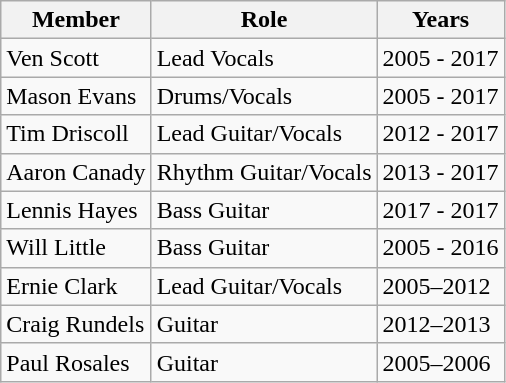<table class="wikitable">
<tr>
<th>Member</th>
<th>Role</th>
<th>Years</th>
</tr>
<tr>
<td>Ven Scott</td>
<td>Lead Vocals</td>
<td>2005 - 2017</td>
</tr>
<tr>
<td>Mason Evans </td>
<td>Drums/Vocals</td>
<td>2005 - 2017</td>
</tr>
<tr>
<td>Tim Driscoll</td>
<td>Lead Guitar/Vocals</td>
<td>2012 - 2017</td>
</tr>
<tr>
<td>Aaron Canady</td>
<td>Rhythm Guitar/Vocals</td>
<td>2013 - 2017</td>
</tr>
<tr>
<td>Lennis Hayes</td>
<td>Bass Guitar</td>
<td>2017 - 2017</td>
</tr>
<tr>
<td>Will Little</td>
<td>Bass Guitar</td>
<td>2005 - 2016</td>
</tr>
<tr>
<td>Ernie Clark</td>
<td>Lead Guitar/Vocals</td>
<td>2005–2012</td>
</tr>
<tr>
<td>Craig Rundels</td>
<td>Guitar</td>
<td>2012–2013</td>
</tr>
<tr>
<td>Paul Rosales</td>
<td>Guitar</td>
<td>2005–2006</td>
</tr>
</table>
